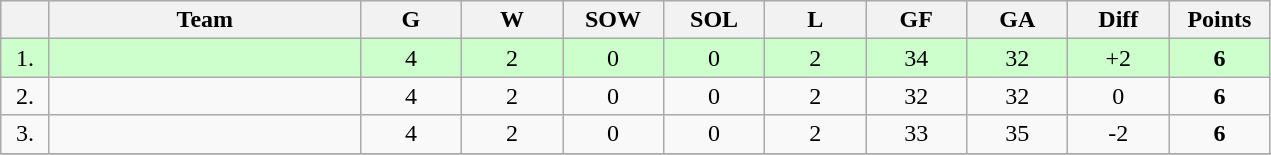<table class=wikitable style="text-align:center">
<tr bgcolor="#DCDCDC">
<th width="25"></th>
<th width="200">Team</th>
<th width="60">G</th>
<th width="60">W</th>
<th width="60">SOW</th>
<th width="60">SOL</th>
<th width="60">L</th>
<th width="60">GF</th>
<th width="60">GA</th>
<th width="60">Diff</th>
<th width="60">Points</th>
</tr>
<tr bgcolor=#ccffcc>
<td>1.</td>
<td align=left></td>
<td>4</td>
<td>2</td>
<td>0</td>
<td>0</td>
<td>2</td>
<td>34</td>
<td>32</td>
<td>+2</td>
<td><strong>6</strong></td>
</tr>
<tr>
<td>2.</td>
<td align=left></td>
<td>4</td>
<td>2</td>
<td>0</td>
<td>0</td>
<td>2</td>
<td>32</td>
<td>32</td>
<td>0</td>
<td><strong>6</strong></td>
</tr>
<tr>
<td>3.</td>
<td align=left></td>
<td>4</td>
<td>2</td>
<td>0</td>
<td>0</td>
<td>2</td>
<td>33</td>
<td>35</td>
<td>-2</td>
<td><strong>6</strong></td>
</tr>
<tr>
</tr>
</table>
